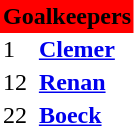<table class="toccolours" border="0" cellpadding="2" cellspacing="0" align="left" style="margin:0.5em;">
<tr>
<th colspan="2" align=center bgcolor="#FF0000"><span>Goalkeepers</span></th>
</tr>
<tr>
<td>1</td>
<td><strong><a href='#'>Clemer</a></strong></td>
</tr>
<tr>
<td>12</td>
<td><strong><a href='#'>Renan</a></strong></td>
</tr>
<tr>
<td>22</td>
<td><strong><a href='#'>Boeck</a></strong></td>
</tr>
<tr>
</tr>
</table>
